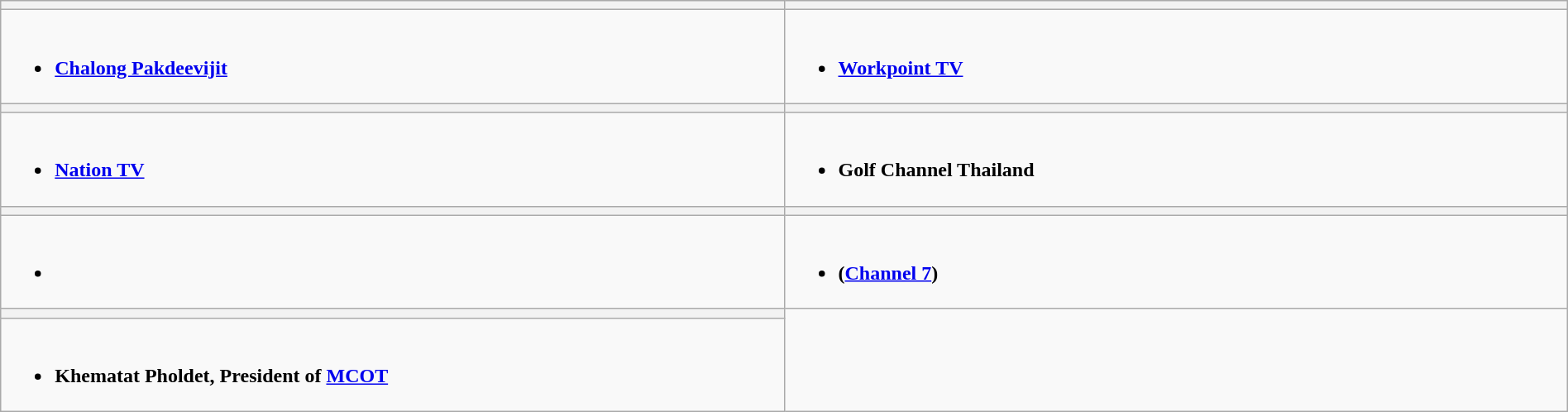<table class=wikitable width="100%">
<tr>
<th></th>
<th></th>
</tr>
<tr>
<td valign="top" width="50%"><br><ul><li><strong><a href='#'>Chalong Pakdeevijit</a></strong></li></ul></td>
<td valign="top" width="50%"><br><ul><li><strong><a href='#'>Workpoint TV</a></strong></li></ul></td>
</tr>
<tr>
<th></th>
<th></th>
</tr>
<tr>
<td valign="top" width="50%"><br><ul><li><strong><a href='#'>Nation TV</a></strong></li></ul></td>
<td valign="top" width="50%"><br><ul><li><strong>Golf Channel Thailand</strong></li></ul></td>
</tr>
<tr>
<th></th>
<th></th>
</tr>
<tr>
<td valign="top" width="50%"><br><ul><li><strong></strong></li></ul></td>
<td valign="top" width="50%"><br><ul><li><strong> (<a href='#'>Channel 7</a>)</strong></li></ul></td>
</tr>
<tr>
<th></th>
</tr>
<tr>
<td valign="top" width="50%"><br><ul><li><strong>Khematat Pholdet, President of <a href='#'>MCOT</a></strong></li></ul></td>
</tr>
</table>
